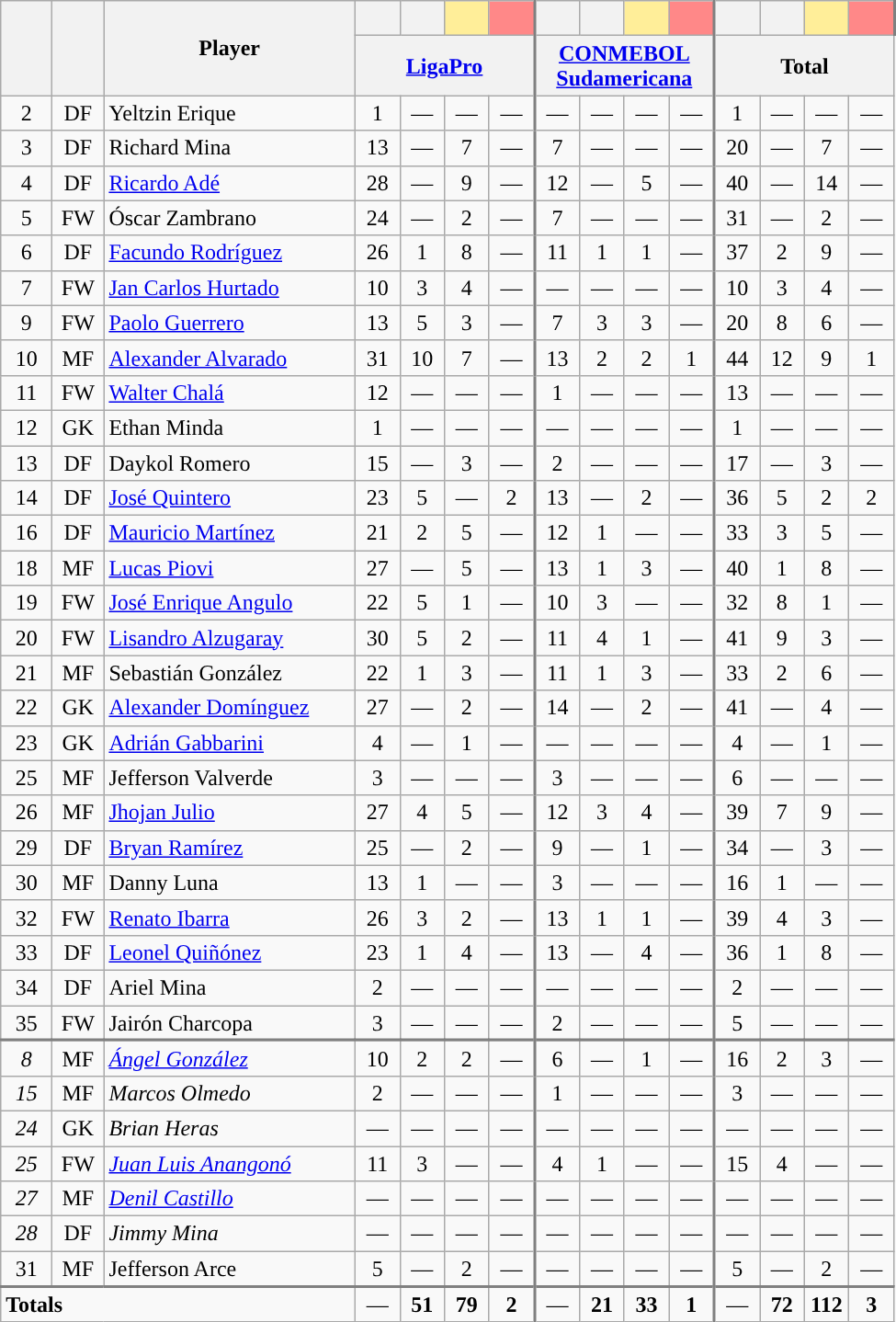<table class="wikitable sortable" style="text-align: center;">
<tr>
<th rowspan="2" width=30 align="center"><br></th>
<th rowspan="2" width=30 align="center"><br></th>
<th rowspan="2" width=175 align="center">Player<br></th>
<th width=25 style="background:"><br></th>
<th width=25 style="background:"><br></th>
<th width=25 style="background: #FFEE99"><br></th>
<th width=25 style="border-right:2px solid grey; background:#FF8888"><br></th>
<th width=25 style="background:"><br></th>
<th width=25 style="background:"><br></th>
<th width=25 style="background: #FFEE99"><br></th>
<th width=25 style="border-right:2px solid grey; background:#FF8888"><br></th>
<th width=25 style="background:"><br></th>
<th width=25 style="background:"><br></th>
<th width=25 style="background: #FFEE99"><br></th>
<th width=25 style="border-right:2px solid grey; background:#FF8888"><br></th>
</tr>
<tr class="sortbottom">
<th colspan="4" style="border-right:2px solid grey;" align="center"><a href='#'>LigaPro</a></th>
<th colspan="4" style="border-right:2px solid grey;" align="center"><a href='#'>CONMEBOL<br>Sudamericana</a></th>
<th colspan="4" align="center">Total</th>
</tr>
<tr>
<td>2</td>
<td>DF</td>
<td align=left>Yeltzin Erique</td>
<td>1</td>
<td>—</td>
<td>—</td>
<td>—</td>
<td style="border-left:2px solid grey">—</td>
<td>—</td>
<td>—</td>
<td>—</td>
<td style="border-left:2px solid grey">1</td>
<td>—</td>
<td>—</td>
<td>—</td>
</tr>
<tr>
<td>3</td>
<td>DF</td>
<td align=left>Richard Mina</td>
<td>13</td>
<td>—</td>
<td>7</td>
<td>—</td>
<td style="border-left:2px solid grey">7</td>
<td>—</td>
<td>—</td>
<td>—</td>
<td style="border-left:2px solid grey">20</td>
<td>—</td>
<td>7</td>
<td>—</td>
</tr>
<tr>
<td>4</td>
<td>DF</td>
<td align=left><a href='#'>Ricardo Adé</a></td>
<td>28</td>
<td>—</td>
<td>9</td>
<td>—</td>
<td style="border-left:2px solid grey">12</td>
<td>—</td>
<td>5</td>
<td>—</td>
<td style="border-left:2px solid grey">40</td>
<td>—</td>
<td>14</td>
<td>—</td>
</tr>
<tr>
<td>5</td>
<td>FW</td>
<td align=left>Óscar Zambrano</td>
<td>24</td>
<td>—</td>
<td>2</td>
<td>—</td>
<td style="border-left:2px solid grey">7</td>
<td>—</td>
<td>—</td>
<td>—</td>
<td style="border-left:2px solid grey">31</td>
<td>—</td>
<td>2</td>
<td>—</td>
</tr>
<tr>
<td>6</td>
<td>DF</td>
<td align=left><a href='#'>Facundo Rodríguez</a></td>
<td>26</td>
<td>1</td>
<td>8</td>
<td>—</td>
<td style="border-left:2px solid grey">11</td>
<td>1</td>
<td>1</td>
<td>—</td>
<td style="border-left:2px solid grey">37</td>
<td>2</td>
<td>9</td>
<td>—</td>
</tr>
<tr>
<td>7</td>
<td>FW</td>
<td align=left><a href='#'>Jan Carlos Hurtado</a></td>
<td>10</td>
<td>3</td>
<td>4</td>
<td>—</td>
<td style="border-left:2px solid grey">—</td>
<td>—</td>
<td>—</td>
<td>—</td>
<td style="border-left:2px solid grey">10</td>
<td>3</td>
<td>4</td>
<td>—</td>
</tr>
<tr>
<td>9</td>
<td>FW</td>
<td align=left><a href='#'>Paolo Guerrero</a></td>
<td>13</td>
<td>5</td>
<td>3</td>
<td>—</td>
<td style="border-left:2px solid grey">7</td>
<td>3</td>
<td>3</td>
<td>—</td>
<td style="border-left:2px solid grey">20</td>
<td>8</td>
<td>6</td>
<td>—</td>
</tr>
<tr>
<td>10</td>
<td>MF</td>
<td align=left><a href='#'>Alexander Alvarado</a></td>
<td>31</td>
<td>10</td>
<td>7</td>
<td>—</td>
<td style="border-left:2px solid grey">13</td>
<td>2</td>
<td>2</td>
<td>1</td>
<td style="border-left:2px solid grey">44</td>
<td>12</td>
<td>9</td>
<td>1</td>
</tr>
<tr>
<td>11</td>
<td>FW</td>
<td align=left><a href='#'>Walter Chalá</a></td>
<td>12</td>
<td>—</td>
<td>—</td>
<td>—</td>
<td style="border-left:2px solid grey">1</td>
<td>—</td>
<td>—</td>
<td>—</td>
<td style="border-left:2px solid grey">13</td>
<td>—</td>
<td>—</td>
<td>—</td>
</tr>
<tr>
<td>12</td>
<td>GK</td>
<td align=left>Ethan Minda</td>
<td>1</td>
<td>—</td>
<td>—</td>
<td>—</td>
<td style="border-left:2px solid grey">—</td>
<td>—</td>
<td>—</td>
<td>—</td>
<td style="border-left:2px solid grey">1</td>
<td>—</td>
<td>—</td>
<td>—</td>
</tr>
<tr>
<td>13</td>
<td>DF</td>
<td align=left>Daykol Romero</td>
<td>15</td>
<td>—</td>
<td>3</td>
<td>—</td>
<td style="border-left:2px solid grey">2</td>
<td>—</td>
<td>—</td>
<td>—</td>
<td style="border-left:2px solid grey">17</td>
<td>—</td>
<td>3</td>
<td>—</td>
</tr>
<tr>
<td>14</td>
<td>DF</td>
<td align=left><a href='#'>José Quintero</a></td>
<td>23</td>
<td>5</td>
<td>—</td>
<td>2</td>
<td style="border-left:2px solid grey">13</td>
<td>—</td>
<td>2</td>
<td>—</td>
<td style="border-left:2px solid grey">36</td>
<td>5</td>
<td>2</td>
<td>2</td>
</tr>
<tr>
<td>16</td>
<td>DF</td>
<td align=left><a href='#'>Mauricio Martínez</a></td>
<td>21</td>
<td>2</td>
<td>5</td>
<td>—</td>
<td style="border-left:2px solid grey">12</td>
<td>1</td>
<td>—</td>
<td>—</td>
<td style="border-left:2px solid grey">33</td>
<td>3</td>
<td>5</td>
<td>—</td>
</tr>
<tr>
<td>18</td>
<td>MF</td>
<td align=left><a href='#'>Lucas Piovi</a></td>
<td>27</td>
<td>—</td>
<td>5</td>
<td>—</td>
<td style="border-left:2px solid grey">13</td>
<td>1</td>
<td>3</td>
<td>—</td>
<td style="border-left:2px solid grey">40</td>
<td>1</td>
<td>8</td>
<td>—</td>
</tr>
<tr>
<td>19</td>
<td>FW</td>
<td align=left><a href='#'>José Enrique Angulo</a></td>
<td>22</td>
<td>5</td>
<td>1</td>
<td>—</td>
<td style="border-left:2px solid grey">10</td>
<td>3</td>
<td>—</td>
<td>—</td>
<td style="border-left:2px solid grey">32</td>
<td>8</td>
<td>1</td>
<td>—</td>
</tr>
<tr>
<td>20</td>
<td>FW</td>
<td align=left><a href='#'>Lisandro Alzugaray</a></td>
<td>30</td>
<td>5</td>
<td>2</td>
<td>—</td>
<td style="border-left:2px solid grey">11</td>
<td>4</td>
<td>1</td>
<td>—</td>
<td style="border-left:2px solid grey">41</td>
<td>9</td>
<td>3</td>
<td>—</td>
</tr>
<tr>
<td>21</td>
<td>MF</td>
<td align=left>Sebastián González</td>
<td>22</td>
<td>1</td>
<td>3</td>
<td>—</td>
<td style="border-left:2px solid grey">11</td>
<td>1</td>
<td>3</td>
<td>—</td>
<td style="border-left:2px solid grey">33</td>
<td>2</td>
<td>6</td>
<td>—</td>
</tr>
<tr>
<td>22</td>
<td>GK</td>
<td align=left><a href='#'>Alexander Domínguez</a></td>
<td>27</td>
<td>—</td>
<td>2</td>
<td>—</td>
<td style="border-left:2px solid grey">14</td>
<td>—</td>
<td>2</td>
<td>—</td>
<td style="border-left:2px solid grey">41</td>
<td>—</td>
<td>4</td>
<td>—</td>
</tr>
<tr>
<td>23</td>
<td>GK</td>
<td align=left><a href='#'>Adrián Gabbarini</a></td>
<td>4</td>
<td>—</td>
<td>1</td>
<td>—</td>
<td style="border-left:2px solid grey">—</td>
<td>—</td>
<td>—</td>
<td>—</td>
<td style="border-left:2px solid grey">4</td>
<td>—</td>
<td>1</td>
<td>—</td>
</tr>
<tr>
<td>25</td>
<td>MF</td>
<td align=left>Jefferson Valverde</td>
<td>3</td>
<td>—</td>
<td>—</td>
<td>—</td>
<td style="border-left:2px solid grey">3</td>
<td>—</td>
<td>—</td>
<td>—</td>
<td style="border-left:2px solid grey">6</td>
<td>—</td>
<td>—</td>
<td>—</td>
</tr>
<tr>
<td>26</td>
<td>MF</td>
<td align=left><a href='#'>Jhojan Julio</a></td>
<td>27</td>
<td>4</td>
<td>5</td>
<td>—</td>
<td style="border-left:2px solid grey">12</td>
<td>3</td>
<td>4</td>
<td>—</td>
<td style="border-left:2px solid grey">39</td>
<td>7</td>
<td>9</td>
<td>—</td>
</tr>
<tr>
<td>29</td>
<td>DF</td>
<td align=left><a href='#'>Bryan Ramírez</a></td>
<td>25</td>
<td>—</td>
<td>2</td>
<td>—</td>
<td style="border-left:2px solid grey">9</td>
<td>—</td>
<td>1</td>
<td>—</td>
<td style="border-left:2px solid grey">34</td>
<td>—</td>
<td>3</td>
<td>—</td>
</tr>
<tr>
<td>30</td>
<td>MF</td>
<td align=left>Danny Luna</td>
<td>13</td>
<td>1</td>
<td>—</td>
<td>—</td>
<td style="border-left:2px solid grey">3</td>
<td>—</td>
<td>—</td>
<td>—</td>
<td style="border-left:2px solid grey">16</td>
<td>1</td>
<td>—</td>
<td>—</td>
</tr>
<tr>
<td>32</td>
<td>FW</td>
<td align=left><a href='#'>Renato Ibarra</a></td>
<td>26</td>
<td>3</td>
<td>2</td>
<td>—</td>
<td style="border-left:2px solid grey">13</td>
<td>1</td>
<td>1</td>
<td>—</td>
<td style="border-left:2px solid grey">39</td>
<td>4</td>
<td>3</td>
<td>—</td>
</tr>
<tr>
<td>33</td>
<td>DF</td>
<td align=left><a href='#'>Leonel Quiñónez</a></td>
<td>23</td>
<td>1</td>
<td>4</td>
<td>—</td>
<td style="border-left:2px solid grey">13</td>
<td>—</td>
<td>4</td>
<td>—</td>
<td style="border-left:2px solid grey">36</td>
<td>1</td>
<td>8</td>
<td>—</td>
</tr>
<tr>
<td>34</td>
<td>DF</td>
<td align=left>Ariel Mina</td>
<td>2</td>
<td>—</td>
<td>—</td>
<td>—</td>
<td style="border-left:2px solid grey">—</td>
<td>—</td>
<td>—</td>
<td>—</td>
<td style="border-left:2px solid grey">2</td>
<td>—</td>
<td>—</td>
<td>—</td>
</tr>
<tr>
<td>35</td>
<td>FW</td>
<td align=left>Jairón Charcopa</td>
<td>3</td>
<td>—</td>
<td>—</td>
<td>—</td>
<td style="border-left:2px solid grey">2</td>
<td>—</td>
<td>—</td>
<td>—</td>
<td style="border-left:2px solid grey">5</td>
<td>—</td>
<td>—</td>
<td>—</td>
</tr>
<tr>
</tr>
<tr style="border-top:2px solid grey">
<td><em>8</em></td>
<td>MF</td>
<td align=left><em><a href='#'>Ángel González</a></em></td>
<td>10</td>
<td>2</td>
<td>2</td>
<td>—</td>
<td style="border-left:2px solid grey">6</td>
<td>—</td>
<td>1</td>
<td>—</td>
<td style="border-left:2px solid grey">16</td>
<td>2</td>
<td>3</td>
<td>—</td>
</tr>
<tr>
<td><em>15</em></td>
<td>MF</td>
<td align=left><em>Marcos Olmedo</em></td>
<td>2</td>
<td>—</td>
<td>—</td>
<td>—</td>
<td style="border-left:2px solid grey">1</td>
<td>—</td>
<td>—</td>
<td>—</td>
<td style="border-left:2px solid grey">3</td>
<td>—</td>
<td>—</td>
<td>—</td>
</tr>
<tr>
<td><em>24</em></td>
<td>GK</td>
<td align=left><em>Brian Heras</em></td>
<td>—</td>
<td>—</td>
<td>—</td>
<td>—</td>
<td style="border-left:2px solid grey">—</td>
<td>—</td>
<td>—</td>
<td>—</td>
<td style="border-left:2px solid grey">—</td>
<td>—</td>
<td>—</td>
<td>—</td>
</tr>
<tr>
<td><em>25</em></td>
<td>FW</td>
<td align=left><em><a href='#'>Juan Luis Anangonó</a></em></td>
<td>11</td>
<td>3</td>
<td>—</td>
<td>—</td>
<td style="border-left:2px solid grey">4</td>
<td>1</td>
<td>—</td>
<td>—</td>
<td style="border-left:2px solid grey">15</td>
<td>4</td>
<td>—</td>
<td>—</td>
</tr>
<tr>
<td><em>27</em></td>
<td>MF</td>
<td align=left><em><a href='#'>Denil Castillo</a></em></td>
<td>—</td>
<td>—</td>
<td>—</td>
<td>—</td>
<td style="border-left:2px solid grey">—</td>
<td>—</td>
<td>—</td>
<td>—</td>
<td style="border-left:2px solid grey">—</td>
<td>—</td>
<td>—</td>
<td>—</td>
</tr>
<tr>
<td><em>28</em></td>
<td>DF</td>
<td align=left><em>Jimmy Mina</em></td>
<td>—</td>
<td>—</td>
<td>—</td>
<td>—</td>
<td style="border-left:2px solid grey">—</td>
<td>—</td>
<td>—</td>
<td>—</td>
<td style="border-left:2px solid grey">—</td>
<td>—</td>
<td>—</td>
<td>—</td>
</tr>
<tr>
<td>31</td>
<td>MF</td>
<td align=left>Jefferson Arce</td>
<td>5</td>
<td>—</td>
<td>2</td>
<td>—</td>
<td style="border-left:2px solid grey">—</td>
<td>—</td>
<td>—</td>
<td>—</td>
<td style="border-left:2px solid grey">5</td>
<td>—</td>
<td>2</td>
<td>—</td>
</tr>
<tr>
</tr>
<tr class="sortbottom" style="border-top:2px solid grey">
<td colspan=3 align=left><strong>Totals</strong></td>
<td>—</td>
<td><strong>51</strong></td>
<td><strong>79</strong></td>
<td><strong>2</strong></td>
<td style="border-left:2px solid grey">—</td>
<td><strong>21</strong></td>
<td><strong>33</strong></td>
<td><strong>1</strong></td>
<td style="border-left:2px solid grey">—</td>
<td><strong>72</strong></td>
<td><strong>112</strong></td>
<td><strong>3</strong></td>
</tr>
</table>
